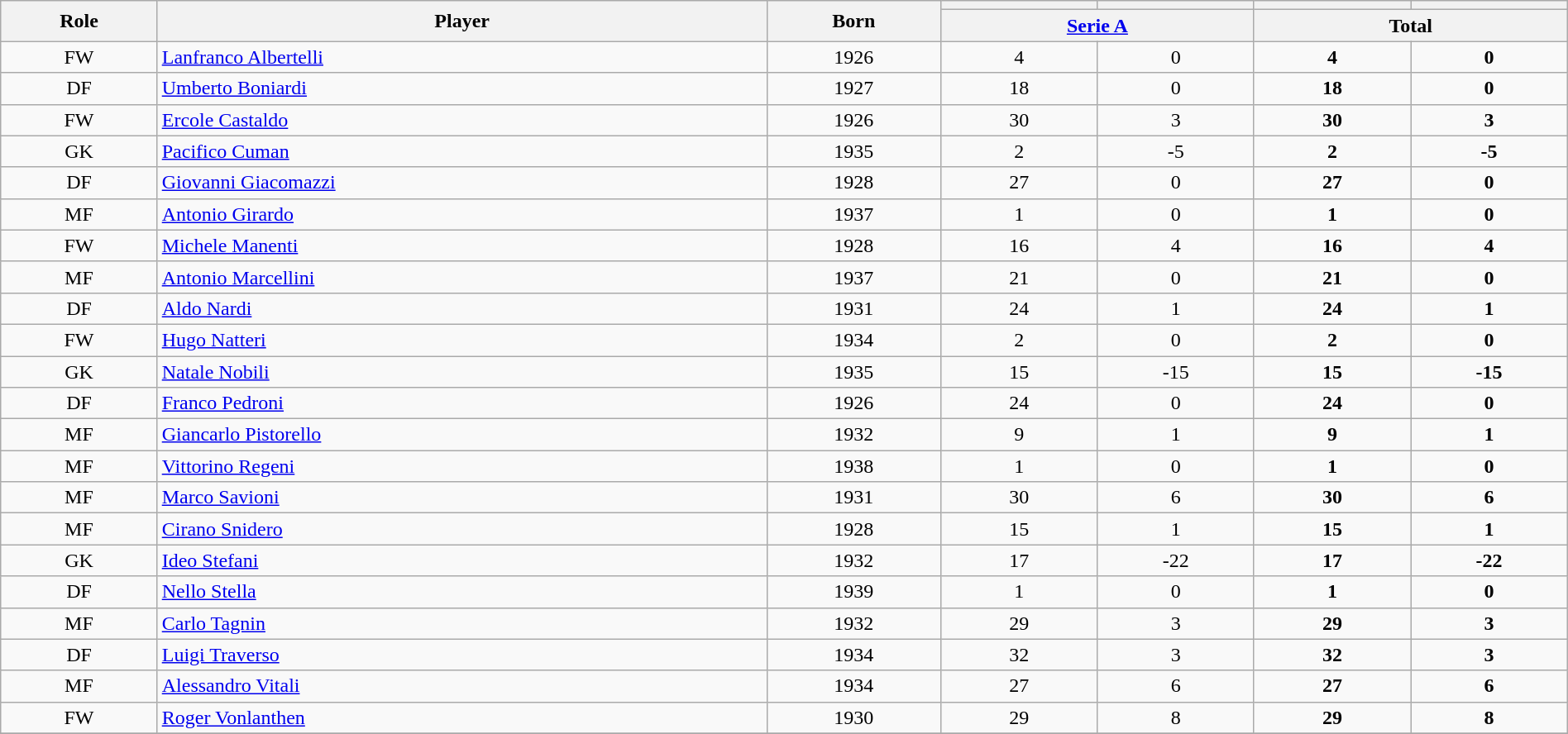<table class="wikitable sortable" style="text-align: center" width=100%>
<tr>
<th rowspan="2" width=10%>Role</th>
<th rowspan="2"> Player</th>
<th rowspan="2">Born</th>
<th width=10%></th>
<th width=10%></th>
<th width=10%></th>
<th width=10%></th>
</tr>
<tr>
<th colspan="2"><a href='#'>Serie A</a></th>
<th colspan="2">Total</th>
</tr>
<tr>
<td>FW</td>
<td data-sort-value="Albertelli" align=left> <a href='#'>Lanfranco Albertelli</a></td>
<td>1926</td>
<td>4</td>
<td>0</td>
<td><strong>4</strong></td>
<td><strong>0</strong></td>
</tr>
<tr>
<td>DF</td>
<td data-sort-value="Boniardi" align=left> <a href='#'>Umberto Boniardi</a></td>
<td>1927</td>
<td>18</td>
<td>0</td>
<td><strong>18</strong></td>
<td><strong>0</strong></td>
</tr>
<tr>
<td>FW</td>
<td data-sort-value="Castaldo" align=left> <a href='#'>Ercole Castaldo</a></td>
<td>1926</td>
<td>30</td>
<td>3</td>
<td><strong>30</strong></td>
<td><strong>3</strong></td>
</tr>
<tr>
<td>GK</td>
<td data-sort-value="Cuman" align=left> <a href='#'>Pacifico Cuman</a></td>
<td>1935</td>
<td>2</td>
<td>-5</td>
<td><strong>2</strong></td>
<td><strong>-5</strong></td>
</tr>
<tr>
<td>DF</td>
<td data-sort-value="Giacomazzi" align=left> <a href='#'>Giovanni Giacomazzi</a></td>
<td>1928</td>
<td>27</td>
<td>0</td>
<td><strong>27</strong></td>
<td><strong>0</strong></td>
</tr>
<tr>
<td>MF</td>
<td data-sort-value="Girardo" align=left> <a href='#'>Antonio Girardo</a></td>
<td>1937</td>
<td>1</td>
<td>0</td>
<td><strong>1</strong></td>
<td><strong>0</strong></td>
</tr>
<tr>
<td>FW</td>
<td data-sort-value="Manenti" align=left> <a href='#'>Michele Manenti</a></td>
<td>1928</td>
<td>16</td>
<td>4</td>
<td><strong>16</strong></td>
<td><strong>4</strong></td>
</tr>
<tr>
<td>MF</td>
<td data-sort-value="Marcellini" align=left> <a href='#'>Antonio Marcellini</a></td>
<td>1937</td>
<td>21</td>
<td>0</td>
<td><strong>21</strong></td>
<td><strong>0</strong></td>
</tr>
<tr>
<td>DF</td>
<td data-sort-value="Nardi" align=left> <a href='#'>Aldo Nardi</a></td>
<td>1931</td>
<td>24</td>
<td>1</td>
<td><strong>24</strong></td>
<td><strong>1</strong></td>
</tr>
<tr>
<td>FW</td>
<td data-sort-value="Natteri" align=left> <a href='#'>Hugo Natteri</a></td>
<td>1934</td>
<td>2</td>
<td>0</td>
<td><strong>2</strong></td>
<td><strong>0</strong></td>
</tr>
<tr>
<td>GK</td>
<td data-sort-value="Nobili" align=left> <a href='#'>Natale Nobili</a></td>
<td>1935</td>
<td>15</td>
<td>-15</td>
<td><strong>15</strong></td>
<td><strong>-15</strong></td>
</tr>
<tr>
<td>DF</td>
<td data-sort-value="Pedroni" align=left> <a href='#'>Franco Pedroni</a></td>
<td>1926</td>
<td>24</td>
<td>0</td>
<td><strong>24</strong></td>
<td><strong>0</strong></td>
</tr>
<tr>
<td>MF</td>
<td data-sort-value="Pistorello" align=left> <a href='#'>Giancarlo Pistorello</a></td>
<td>1932</td>
<td>9</td>
<td>1</td>
<td><strong>9</strong></td>
<td><strong>1</strong></td>
</tr>
<tr>
<td>MF</td>
<td data-sort-value="Regeni" align=left> <a href='#'>Vittorino Regeni</a></td>
<td>1938</td>
<td>1</td>
<td>0</td>
<td><strong>1</strong></td>
<td><strong>0</strong></td>
</tr>
<tr>
<td>MF</td>
<td data-sort-value="Savioni" align=left> <a href='#'>Marco Savioni</a></td>
<td>1931</td>
<td>30</td>
<td>6</td>
<td><strong>30</strong></td>
<td><strong>6</strong></td>
</tr>
<tr>
<td>MF</td>
<td data-sort-value="Snidero" align=left> <a href='#'>Cirano Snidero</a></td>
<td>1928</td>
<td>15</td>
<td>1</td>
<td><strong>15</strong></td>
<td><strong>1</strong></td>
</tr>
<tr>
<td>GK</td>
<td data-sort-value="Stefani" align=left> <a href='#'>Ideo Stefani</a></td>
<td>1932</td>
<td>17</td>
<td>-22</td>
<td><strong>17</strong></td>
<td><strong>-22</strong></td>
</tr>
<tr>
<td>DF</td>
<td data-sort-value="Stella" align=left> <a href='#'>Nello Stella</a></td>
<td>1939</td>
<td>1</td>
<td>0</td>
<td><strong>1</strong></td>
<td><strong>0</strong></td>
</tr>
<tr>
<td>MF</td>
<td data-sort-value="Tagnin" align=left> <a href='#'>Carlo Tagnin</a></td>
<td>1932</td>
<td>29</td>
<td>3</td>
<td><strong>29</strong></td>
<td><strong>3</strong></td>
</tr>
<tr>
<td>DF</td>
<td data-sort-value="Traverso" align=left> <a href='#'>Luigi Traverso</a></td>
<td>1934</td>
<td>32</td>
<td>3</td>
<td><strong>32</strong></td>
<td><strong>3</strong></td>
</tr>
<tr>
<td>MF</td>
<td data-sort-value="Vitali" align=left> <a href='#'>Alessandro Vitali</a></td>
<td>1934</td>
<td>27</td>
<td>6</td>
<td><strong>27</strong></td>
<td><strong>6</strong></td>
</tr>
<tr>
<td>FW</td>
<td data-sort-value="Vonlanthen" align=left> <a href='#'>Roger Vonlanthen</a></td>
<td>1930</td>
<td>29</td>
<td>8</td>
<td><strong>29</strong></td>
<td><strong>8</strong></td>
</tr>
<tr>
</tr>
</table>
